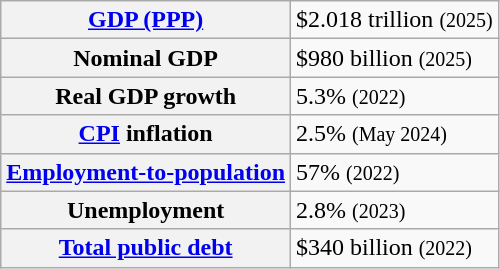<table class="wikitable floatright">
<tr>
<th scope="row"><a href='#'>GDP (PPP)</a></th>
<td>$2.018 trillion <small>(2025)</small></td>
</tr>
<tr>
<th scope="row">Nominal GDP</th>
<td>$980 billion <small>(2025)</small></td>
</tr>
<tr>
<th scope="row">Real GDP growth</th>
<td>5.3% <small>(2022)</small></td>
</tr>
<tr>
<th scope="row"><a href='#'>CPI</a> inflation</th>
<td>2.5% <small>(May 2024)</small></td>
</tr>
<tr>
<th scope="row"><a href='#'>Employment-to-population</a></th>
<td>57% <small>(2022)</small></td>
</tr>
<tr>
<th scope="row">Unemployment</th>
<td>2.8% <small>(2023)</small></td>
</tr>
<tr>
<th scope="row"><a href='#'>Total public debt</a></th>
<td>$340 billion <small>(2022)</small></td>
</tr>
</table>
